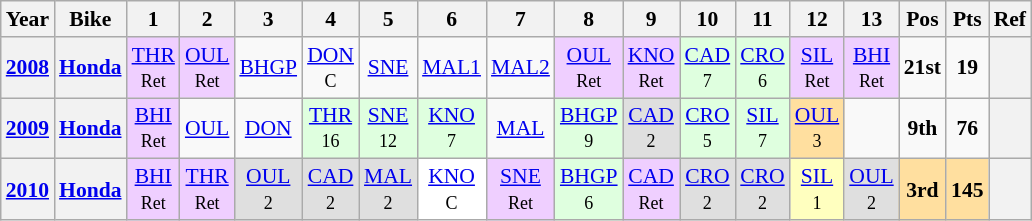<table class="wikitable" style="text-align:center; font-size:90%">
<tr>
<th valign="middle">Year</th>
<th valign="middle">Bike</th>
<th>1</th>
<th>2</th>
<th>3</th>
<th>4</th>
<th>5</th>
<th>6</th>
<th>7</th>
<th>8</th>
<th>9</th>
<th>10</th>
<th>11</th>
<th>12</th>
<th>13</th>
<th>Pos</th>
<th>Pts</th>
<th>Ref</th>
</tr>
<tr>
<th><a href='#'>2008</a></th>
<th><a href='#'>Honda</a></th>
<td style="background:#EFCFFF;"><a href='#'>THR</a><br><small>Ret</small></td>
<td style="background:#EFCFFF;"><a href='#'>OUL</a><br><small>Ret</small></td>
<td><a href='#'>BHGP</a></td>
<td><a href='#'>DON</a><br><small>C</small></td>
<td><a href='#'>SNE</a></td>
<td><a href='#'>MAL1</a></td>
<td><a href='#'>MAL2</a></td>
<td style="background:#EFCFFF;"><a href='#'>OUL</a><br><small>Ret</small></td>
<td style="background:#EFCFFF;"><a href='#'>KNO</a><br><small>Ret</small></td>
<td style="background:#DFFFDF;"><a href='#'>CAD</a><br><small>7</small></td>
<td style="background:#DFFFDF;"><a href='#'>CRO</a><br><small>6</small></td>
<td style="background:#EFCFFF;"><a href='#'>SIL</a><br><small>Ret</small></td>
<td style="background:#EFCFFF;"><a href='#'>BHI</a><br><small>Ret</small></td>
<td><strong>21st</strong></td>
<td><strong>19</strong></td>
<th></th>
</tr>
<tr>
<th><a href='#'>2009</a></th>
<th><a href='#'>Honda</a></th>
<td style="background:#EFCFFF;"><a href='#'>BHI</a><br><small>Ret</small></td>
<td><a href='#'>OUL</a></td>
<td><a href='#'>DON</a></td>
<td style="background:#DFFFDF;"><a href='#'>THR</a><br><small>16</small></td>
<td style="background:#DFFFDF;"><a href='#'>SNE</a><br><small>12</small></td>
<td style="background:#DFFFDF;"><a href='#'>KNO</a><br><small>7</small></td>
<td><a href='#'>MAL</a></td>
<td style="background:#DFFFDF;"><a href='#'>BHGP</a><br><small>9</small></td>
<td style="background:#DFDFDF;"><a href='#'>CAD</a><br><small>2</small></td>
<td style="background:#DFFFDF;"><a href='#'>CRO</a><br><small>5</small></td>
<td style="background:#DFFFDF;"><a href='#'>SIL</a><br><small>7</small></td>
<td style="background:#FFDF9F;"><a href='#'>OUL</a><br><small>3</small></td>
<td></td>
<td><strong>9th</strong></td>
<td><strong>76</strong></td>
<th></th>
</tr>
<tr>
<th><a href='#'>2010</a></th>
<th><a href='#'>Honda</a></th>
<td style="background:#EFCFFF;"><a href='#'>BHI</a><br><small>Ret</small></td>
<td style="background:#EFCFFF;"><a href='#'>THR</a><br><small>Ret</small></td>
<td style="background:#DFDFDF;"><a href='#'>OUL</a><br><small>2</small></td>
<td style="background:#DFDFDF;"><a href='#'>CAD</a><br><small>2</small></td>
<td style="background:#DFDFDF;"><a href='#'>MAL</a><br><small>2</small></td>
<td style="background:#FFFFFF;"><a href='#'>KNO</a><br><small>C</small></td>
<td style="background:#EFCFFF;"><a href='#'>SNE</a><br><small>Ret</small></td>
<td style="background:#DFFFDF;"><a href='#'>BHGP</a><br><small>6</small></td>
<td style="background:#EFCFFF;"><a href='#'>CAD</a><br><small>Ret</small></td>
<td style="background:#DFDFDF;"><a href='#'>CRO</a><br><small>2</small></td>
<td style="background:#DFDFDF;"><a href='#'>CRO</a><br><small>2</small></td>
<td style="background:#FFFFBF;"><a href='#'>SIL</a><br><small>1</small></td>
<td style="background:#DFDFDF;"><a href='#'>OUL</a><br><small>2</small></td>
<td style="background:#FFDF9F;"><strong>3rd</strong></td>
<td style="background:#FFDF9F;"><strong>145</strong></td>
<th></th>
</tr>
</table>
